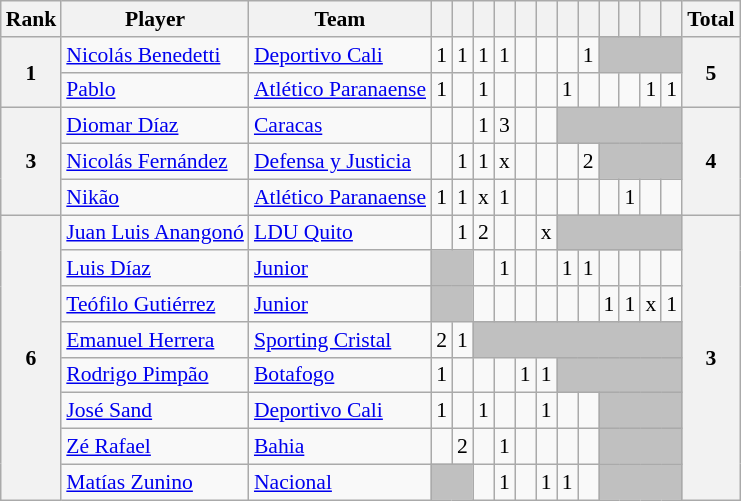<table class="wikitable" style="text-align:center; font-size:90%">
<tr>
<th>Rank</th>
<th>Player</th>
<th>Team</th>
<th></th>
<th></th>
<th></th>
<th></th>
<th></th>
<th></th>
<th></th>
<th></th>
<th></th>
<th></th>
<th></th>
<th></th>
<th>Total</th>
</tr>
<tr>
<th rowspan=2>1</th>
<td align=left> <a href='#'>Nicolás Benedetti</a></td>
<td align=left> <a href='#'>Deportivo Cali</a></td>
<td>1</td>
<td>1</td>
<td>1</td>
<td>1</td>
<td></td>
<td></td>
<td></td>
<td>1</td>
<td bgcolor="silver" colspan=4></td>
<th rowspan=2>5</th>
</tr>
<tr>
<td align=left> <a href='#'>Pablo</a></td>
<td align=left> <a href='#'>Atlético Paranaense</a></td>
<td>1</td>
<td></td>
<td>1</td>
<td></td>
<td></td>
<td></td>
<td>1</td>
<td></td>
<td></td>
<td></td>
<td>1</td>
<td>1</td>
</tr>
<tr>
<th rowspan=3>3</th>
<td align=left> <a href='#'>Diomar Díaz</a></td>
<td align=left> <a href='#'>Caracas</a></td>
<td></td>
<td></td>
<td>1</td>
<td>3</td>
<td></td>
<td></td>
<td bgcolor="silver" colspan=6></td>
<th rowspan=3>4</th>
</tr>
<tr>
<td align=left> <a href='#'>Nicolás Fernández</a></td>
<td align=left> <a href='#'>Defensa y Justicia</a></td>
<td></td>
<td>1</td>
<td>1</td>
<td>x</td>
<td></td>
<td></td>
<td></td>
<td>2</td>
<td bgcolor="silver" colspan=4></td>
</tr>
<tr>
<td align=left> <a href='#'>Nikão</a></td>
<td align=left> <a href='#'>Atlético Paranaense</a></td>
<td>1</td>
<td>1</td>
<td>x</td>
<td>1</td>
<td></td>
<td></td>
<td></td>
<td></td>
<td></td>
<td>1</td>
<td></td>
<td></td>
</tr>
<tr>
<th rowspan=8>6</th>
<td align=left> <a href='#'>Juan Luis Anangonó</a></td>
<td align=left> <a href='#'>LDU Quito</a></td>
<td></td>
<td>1</td>
<td>2</td>
<td></td>
<td></td>
<td>x</td>
<td bgcolor="silver" colspan=6></td>
<th rowspan=8>3</th>
</tr>
<tr>
<td align=left> <a href='#'>Luis Díaz</a></td>
<td align=left> <a href='#'>Junior</a></td>
<td bgcolor="silver" colspan=2></td>
<td></td>
<td>1</td>
<td></td>
<td></td>
<td>1</td>
<td>1</td>
<td></td>
<td></td>
<td></td>
<td></td>
</tr>
<tr>
<td align=left> <a href='#'>Teófilo Gutiérrez</a></td>
<td align=left> <a href='#'>Junior</a></td>
<td bgcolor="silver" colspan=2></td>
<td></td>
<td></td>
<td></td>
<td></td>
<td></td>
<td></td>
<td>1</td>
<td>1</td>
<td>x</td>
<td>1</td>
</tr>
<tr>
<td align=left> <a href='#'>Emanuel Herrera</a></td>
<td align=left> <a href='#'>Sporting Cristal</a></td>
<td>2</td>
<td>1</td>
<td bgcolor="silver" colspan=10></td>
</tr>
<tr>
<td align=left> <a href='#'>Rodrigo Pimpão</a></td>
<td align=left> <a href='#'>Botafogo</a></td>
<td>1</td>
<td></td>
<td></td>
<td></td>
<td>1</td>
<td>1</td>
<td bgcolor="silver" colspan=6></td>
</tr>
<tr>
<td align=left> <a href='#'>José Sand</a></td>
<td align=left> <a href='#'>Deportivo Cali</a></td>
<td>1</td>
<td></td>
<td>1</td>
<td></td>
<td></td>
<td>1</td>
<td></td>
<td></td>
<td bgcolor="silver" colspan=4></td>
</tr>
<tr>
<td align=left> <a href='#'>Zé Rafael</a></td>
<td align=left> <a href='#'>Bahia</a></td>
<td></td>
<td>2</td>
<td></td>
<td>1</td>
<td></td>
<td></td>
<td></td>
<td></td>
<td bgcolor="silver" colspan=4></td>
</tr>
<tr>
<td align=left> <a href='#'>Matías Zunino</a></td>
<td align=left> <a href='#'>Nacional</a></td>
<td bgcolor="silver" colspan=2></td>
<td></td>
<td>1</td>
<td></td>
<td>1</td>
<td>1</td>
<td></td>
<td bgcolor="silver" colspan=4></td>
</tr>
</table>
